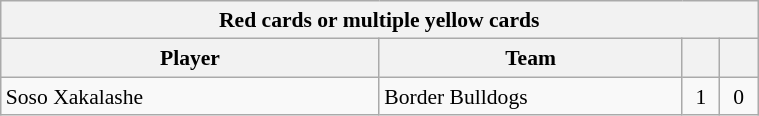<table class="wikitable collapsible sortable" style="text-align:center; line-height:130%; font-size:90%; width:40%;">
<tr>
<th colspan=4>Red cards or multiple yellow cards</th>
</tr>
<tr>
<th style="width:50%;">Player</th>
<th style="width:40%;">Team</th>
<th style="width:5%;"></th>
<th style="width:5%;"><br></th>
</tr>
<tr>
<td style="text-align:left;">Soso Xakalashe</td>
<td style="text-align:left;">Border Bulldogs</td>
<td>1</td>
<td>0</td>
</tr>
</table>
